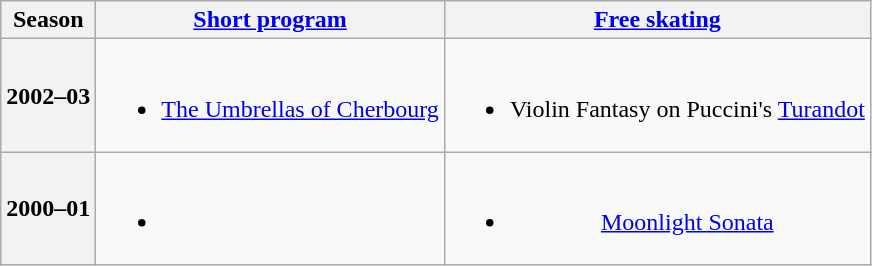<table class=wikitable style=text-align:center>
<tr>
<th>Season</th>
<th><a href='#'>Short program</a></th>
<th><a href='#'>Free skating</a></th>
</tr>
<tr>
<th>2002–03 <br> </th>
<td><br><ul><li><a href='#'>The Umbrellas of Cherbourg</a> <br></li></ul></td>
<td><br><ul><li>Violin Fantasy on Puccini's <a href='#'>Turandot</a> <br></li></ul></td>
</tr>
<tr>
<th>2000–01 <br> </th>
<td><br><ul><li></li></ul></td>
<td><br><ul><li><a href='#'>Moonlight Sonata</a> <br></li></ul></td>
</tr>
</table>
